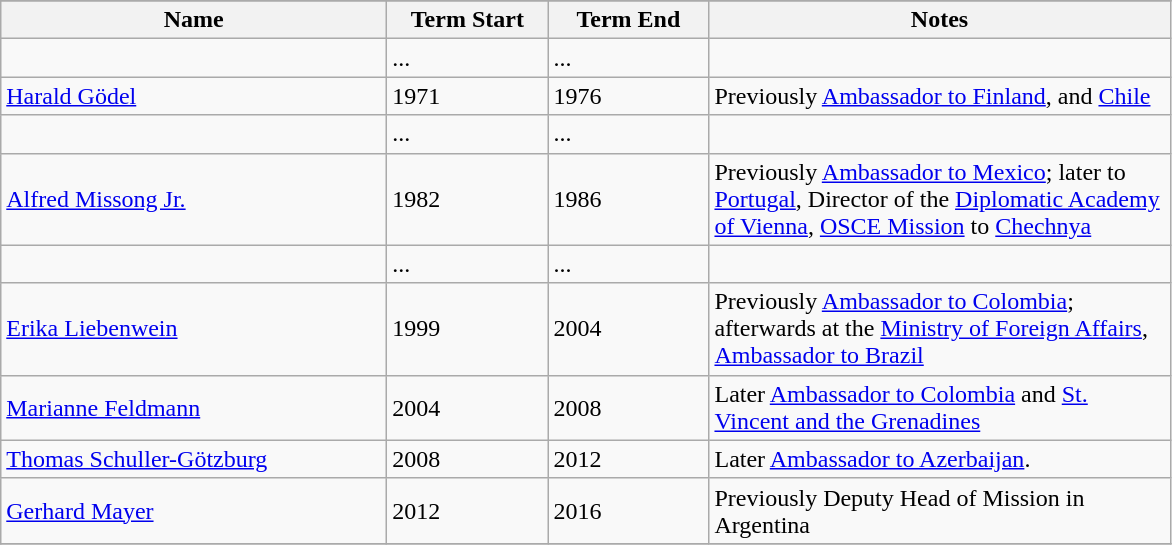<table class="wikitable">
<tr>
</tr>
<tr class="hintergrundfarbe5">
<th width="250">Name</th>
<th width="100">Term Start</th>
<th width="100">Term End</th>
<th width="300">Notes</th>
</tr>
<tr>
<td></td>
<td>...</td>
<td>...</td>
<td></td>
</tr>
<tr>
<td><a href='#'>Harald Gödel</a></td>
<td>1971</td>
<td>1976</td>
<td>Previously <a href='#'>Ambassador to Finland</a>, and <a href='#'>Chile</a></td>
</tr>
<tr>
<td></td>
<td>...</td>
<td>...</td>
<td></td>
</tr>
<tr>
<td><a href='#'>Alfred Missong Jr.</a></td>
<td>1982</td>
<td>1986</td>
<td>Previously <a href='#'>Ambassador to Mexico</a>; later to <a href='#'>Portugal</a>, Director of the <a href='#'>Diplomatic Academy of Vienna</a>, <a href='#'>OSCE Mission</a> to <a href='#'>Chechnya</a></td>
</tr>
<tr>
<td></td>
<td>...</td>
<td>...</td>
<td></td>
</tr>
<tr>
<td><a href='#'>Erika Liebenwein</a></td>
<td>1999</td>
<td>2004</td>
<td>Previously <a href='#'>Ambassador to Colombia</a>; afterwards at the <a href='#'>Ministry of Foreign Affairs</a>, <a href='#'>Ambassador to Brazil</a></td>
</tr>
<tr>
<td><a href='#'>Marianne Feldmann</a></td>
<td>2004</td>
<td>2008</td>
<td>Later <a href='#'>Ambassador to Colombia</a> and <a href='#'>St. Vincent and the Grenadines</a></td>
</tr>
<tr>
<td><a href='#'>Thomas Schuller-Götzburg</a></td>
<td>2008</td>
<td>2012</td>
<td>Later <a href='#'>Ambassador to Azerbaijan</a>.</td>
</tr>
<tr>
<td><a href='#'>Gerhard Mayer</a></td>
<td>2012</td>
<td>2016</td>
<td>Previously Deputy Head of Mission in Argentina</td>
</tr>
<tr>
</tr>
</table>
